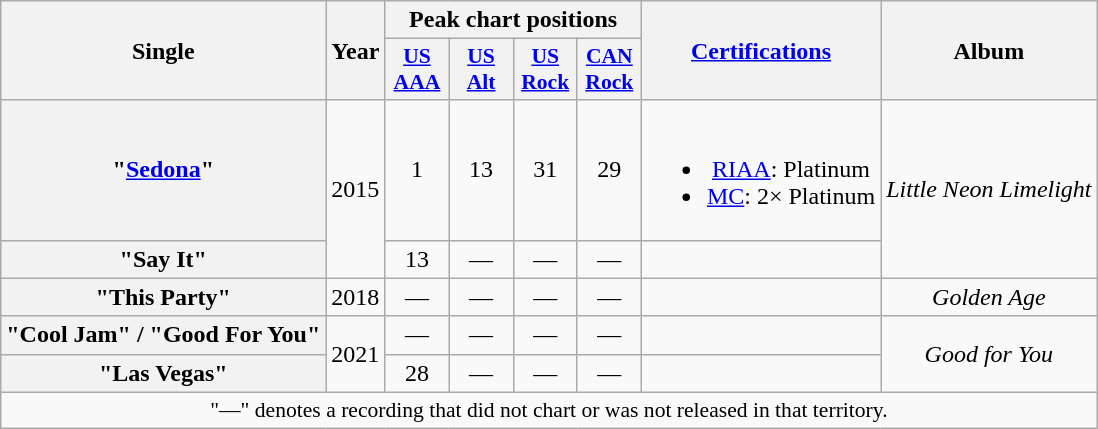<table class="wikitable plainrowheaders" style="text-align:center;">
<tr>
<th scope="col" rowspan="2">Single</th>
<th scope="col" rowspan="2">Year</th>
<th scope="col" colspan="4">Peak chart positions</th>
<th scope="col" rowspan="2"><a href='#'>Certifications</a></th>
<th scope="col" rowspan="2">Album</th>
</tr>
<tr>
<th scope="col" style="width:2.5em;font-size:90%;"><a href='#'>US<br>AAA</a><br></th>
<th scope="col" style="width:2.5em;font-size:90%;"><a href='#'>US<br>Alt</a><br></th>
<th scope="col" style="width:2.5em;font-size:90%;"><a href='#'>US<br>Rock</a><br></th>
<th scope="col" style="width:2.5em;font-size:90%;"><a href='#'>CAN<br>Rock</a><br></th>
</tr>
<tr>
<th scope="row">"<a href='#'>Sedona</a>"</th>
<td rowspan="2">2015</td>
<td>1</td>
<td>13</td>
<td>31</td>
<td>29</td>
<td><br><ul><li><a href='#'>RIAA</a>: Platinum</li><li><a href='#'>MC</a>: 2× Platinum</li></ul></td>
<td rowspan="2"><em>Little Neon Limelight</em></td>
</tr>
<tr>
<th scope="row">"Say It"</th>
<td>13</td>
<td>—</td>
<td>—</td>
<td>—</td>
<td></td>
</tr>
<tr>
<th scope="row">"This Party"</th>
<td>2018</td>
<td>—</td>
<td>—</td>
<td>—</td>
<td>—</td>
<td></td>
<td><em>Golden Age</em></td>
</tr>
<tr>
<th scope="row">"Cool Jam" / "Good For You"</th>
<td rowspan="2">2021</td>
<td>—</td>
<td>—</td>
<td>—</td>
<td>—</td>
<td></td>
<td rowspan="2"><em>Good for You</em></td>
</tr>
<tr>
<th scope="row">"Las Vegas"</th>
<td>28</td>
<td>—</td>
<td>—</td>
<td>—</td>
<td></td>
</tr>
<tr>
<td colspan="10" style="font-size:90%">"—" denotes a recording that did not chart or was not released in that territory.</td>
</tr>
</table>
